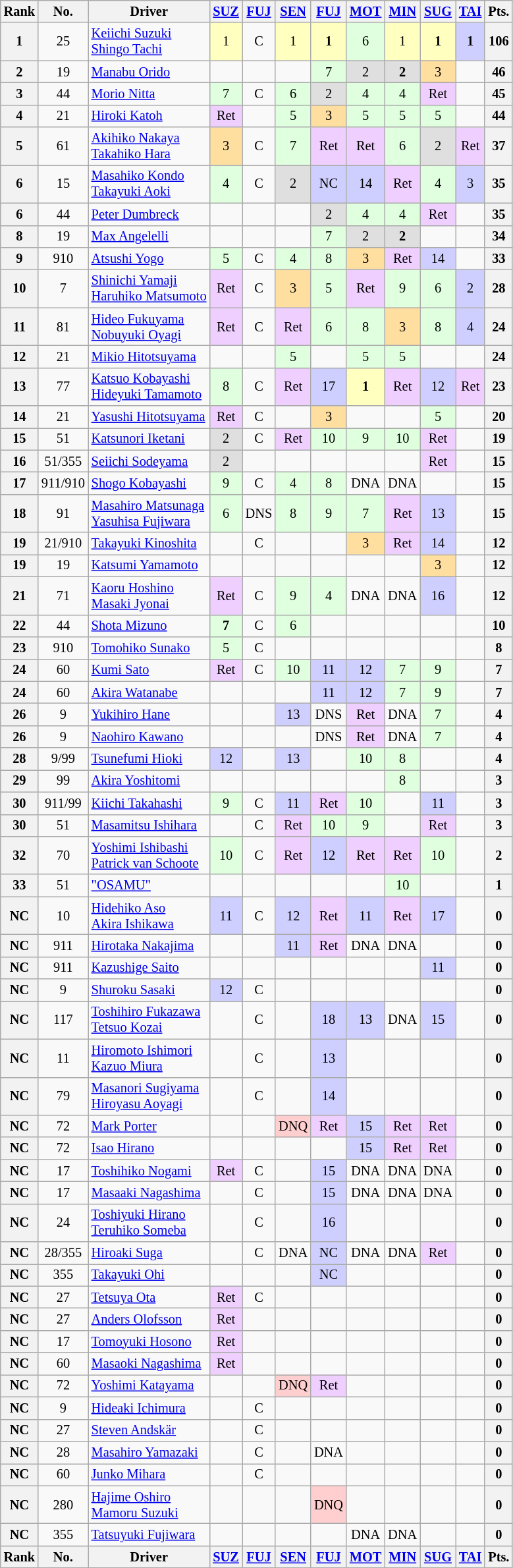<table class="wikitable" style="font-size:85%; text-align:center">
<tr style="background:#f9f9f9" valign="top">
<th valign="middle">Rank</th>
<th valign="middle">No.</th>
<th valign="middle" class="unsortable">Driver</th>
<th data-sort-type="number"><a href='#'>SUZ</a><br></th>
<th data-sort-type="number"><a href='#'>FUJ</a><br></th>
<th data-sort-type="number"><a href='#'>SEN</a><br></th>
<th data-sort-type="number"><a href='#'>FUJ</a><br></th>
<th data-sort-type="number"><a href='#'>MOT</a><br></th>
<th data-sort-type="number"><a href='#'>MIN</a><br></th>
<th data-sort-type="number"><a href='#'>SUG</a><br></th>
<th><a href='#'>TAI</a><br></th>
<th data-sort-type="number">Pts.</th>
</tr>
<tr>
<th>1</th>
<td>25</td>
<td align="left"> <a href='#'>Keiichi Suzuki</a><br> <a href='#'>Shingo Tachi</a></td>
<td bgcolor="#FFFFBF">1</td>
<td>C</td>
<td bgcolor="#FFFFBF">1</td>
<td bgcolor="#FFFFBF"><strong>1</strong></td>
<td bgcolor="#DFFFDF">6</td>
<td bgcolor="#FFFFBF">1</td>
<td bgcolor="#FFFFBF"><strong>1</strong></td>
<td bgcolor="#CFCFFF"><strong>1</strong></td>
<th>106</th>
</tr>
<tr>
<th>2</th>
<td>19</td>
<td align="left"> <a href='#'>Manabu Orido</a></td>
<td></td>
<td></td>
<td></td>
<td bgcolor="#DFFFDF">7</td>
<td bgcolor="#DFDFDF">2</td>
<td bgcolor="#DFDFDF"><strong>2</strong></td>
<td bgcolor="#FFDF9F">3</td>
<td></td>
<th>46</th>
</tr>
<tr>
<th>3</th>
<td>44</td>
<td align="left"> <a href='#'>Morio Nitta</a></td>
<td bgcolor="#DFFFDF">7</td>
<td>C</td>
<td bgcolor="#DFFFDF">6</td>
<td bgcolor="#DFDFDF">2</td>
<td bgcolor="#DFFFDF">4</td>
<td bgcolor="#DFFFDF">4</td>
<td bgcolor="#EFCFFF">Ret</td>
<td></td>
<th>45</th>
</tr>
<tr>
<th>4</th>
<td>21</td>
<td align="left"> <a href='#'>Hiroki Katoh</a></td>
<td bgcolor="#EFCFFF">Ret</td>
<td></td>
<td bgcolor="#DFFFDF">5</td>
<td bgcolor="#FFDF9F">3</td>
<td bgcolor="#DFFFDF">5</td>
<td bgcolor="#DFFFDF">5</td>
<td bgcolor="#DFFFDF">5</td>
<td></td>
<th>44</th>
</tr>
<tr>
<th>5</th>
<td>61</td>
<td align="left"> <a href='#'>Akihiko Nakaya</a><br> <a href='#'>Takahiko Hara</a></td>
<td bgcolor="#FFDF9F">3</td>
<td>C</td>
<td bgcolor="#DFFFDF">7</td>
<td bgcolor="#EFCFFF">Ret</td>
<td bgcolor="#EFCFFF">Ret</td>
<td bgcolor="#DFFFDF">6</td>
<td bgcolor="#DFDFDF">2</td>
<td bgcolor="#EFCFFF">Ret</td>
<th>37</th>
</tr>
<tr>
<th>6</th>
<td>15</td>
<td align="left"> <a href='#'>Masahiko Kondo</a><br> <a href='#'>Takayuki Aoki</a></td>
<td bgcolor="#DFFFDF">4</td>
<td>C</td>
<td bgcolor="#DFDFDF">2</td>
<td bgcolor="#CFCFFF">NC</td>
<td bgcolor="#CFCFFF">14</td>
<td bgcolor="#EFCFFF">Ret</td>
<td bgcolor="#DFFFDF">4</td>
<td bgcolor="#CFCFFF">3</td>
<th>35</th>
</tr>
<tr>
<th>6</th>
<td>44</td>
<td align="left"> <a href='#'>Peter Dumbreck</a></td>
<td></td>
<td></td>
<td></td>
<td bgcolor="#DFDFDF">2</td>
<td bgcolor="#DFFFDF">4</td>
<td bgcolor="#DFFFDF">4</td>
<td bgcolor="#EFCFFF">Ret</td>
<td></td>
<th>35</th>
</tr>
<tr>
<th>8</th>
<td>19</td>
<td align="left"> <a href='#'>Max Angelelli</a></td>
<td></td>
<td></td>
<td></td>
<td bgcolor="#DFFFDF">7</td>
<td bgcolor="#DFDFDF">2</td>
<td bgcolor="#DFDFDF"><strong>2</strong></td>
<td></td>
<td></td>
<th>34</th>
</tr>
<tr>
<th>9</th>
<td>910</td>
<td align="left"> <a href='#'>Atsushi Yogo</a></td>
<td bgcolor="#DFFFDF">5</td>
<td>C</td>
<td bgcolor="#DFFFDF">4</td>
<td bgcolor="#DFFFDF">8</td>
<td bgcolor="#FFDF9F">3</td>
<td bgcolor="#EFCFFF">Ret</td>
<td bgcolor="#CFCFFF">14</td>
<td></td>
<th>33</th>
</tr>
<tr>
<th>10</th>
<td>7</td>
<td align="left"> <a href='#'>Shinichi Yamaji</a><br> <a href='#'>Haruhiko Matsumoto</a></td>
<td bgcolor="#EFCFFF">Ret</td>
<td>C</td>
<td bgcolor="#FFDF9F">3</td>
<td bgcolor="#DFFFDF">5</td>
<td bgcolor="#EFCFFF">Ret</td>
<td bgcolor="#DFFFDF">9</td>
<td bgcolor="#DFFFDF">6</td>
<td bgcolor="#CFCFFF">2</td>
<th>28</th>
</tr>
<tr>
<th>11</th>
<td>81</td>
<td align="left"> <a href='#'>Hideo Fukuyama</a><br> <a href='#'>Nobuyuki Oyagi</a></td>
<td bgcolor="#EFCFFF">Ret</td>
<td>C</td>
<td bgcolor="#EFCFFF">Ret</td>
<td bgcolor="#DFFFDF">6</td>
<td bgcolor="#DFFFDF">8</td>
<td bgcolor="#FFDF9F">3</td>
<td bgcolor="#DFFFDF">8</td>
<td bgcolor="#CFCFFF">4</td>
<th>24</th>
</tr>
<tr>
<th>12</th>
<td>21</td>
<td align="left"> <a href='#'>Mikio Hitotsuyama</a></td>
<td></td>
<td></td>
<td bgcolor="#DFFFDF">5</td>
<td></td>
<td bgcolor="#DFFFDF">5</td>
<td bgcolor="#DFFFDF">5</td>
<td></td>
<td></td>
<th>24</th>
</tr>
<tr>
<th>13</th>
<td>77</td>
<td align="left"> <a href='#'>Katsuo Kobayashi</a><br> <a href='#'>Hideyuki Tamamoto</a></td>
<td bgcolor="#DFFFDF">8</td>
<td>C</td>
<td bgcolor="#EFCFFF">Ret</td>
<td bgcolor="#CFCFFF">17</td>
<td bgcolor="#FFFFBF"><strong>1</strong></td>
<td bgcolor="#EFCFFF">Ret</td>
<td bgcolor="#CFCFFF">12</td>
<td bgcolor="#EFCFFF">Ret</td>
<th>23</th>
</tr>
<tr>
<th>14</th>
<td>21</td>
<td align="left"> <a href='#'>Yasushi Hitotsuyama</a></td>
<td bgcolor="#EFCFFF">Ret</td>
<td>C</td>
<td></td>
<td bgcolor="#FFDF9F">3</td>
<td></td>
<td></td>
<td bgcolor="#DFFFDF">5</td>
<td></td>
<th>20</th>
</tr>
<tr>
<th>15</th>
<td>51</td>
<td align="left"> <a href='#'>Katsunori Iketani</a></td>
<td bgcolor="#DFDFDF">2</td>
<td>C</td>
<td bgcolor="#EFCFFF">Ret</td>
<td bgcolor="#DFFFDF">10</td>
<td bgcolor="#DFFFDF">9</td>
<td bgcolor="#DFFFDF">10</td>
<td bgcolor="#EFCFFF">Ret</td>
<td></td>
<th>19</th>
</tr>
<tr>
<th>16</th>
<td>51/355</td>
<td align="left"> <a href='#'>Seiichi Sodeyama</a></td>
<td bgcolor="#DFDFDF">2</td>
<td></td>
<td></td>
<td></td>
<td></td>
<td></td>
<td bgcolor="#EFCFFF">Ret</td>
<td></td>
<th>15</th>
</tr>
<tr>
<th>17</th>
<td>911/910</td>
<td align="left"> <a href='#'>Shogo Kobayashi</a></td>
<td bgcolor="#DFFFDF">9</td>
<td>C</td>
<td bgcolor="#DFFFDF">4</td>
<td bgcolor="#DFFFDF">8</td>
<td>DNA</td>
<td>DNA</td>
<td></td>
<td></td>
<th>15</th>
</tr>
<tr>
<th>18</th>
<td>91</td>
<td align="left"> <a href='#'>Masahiro Matsunaga</a><br> <a href='#'>Yasuhisa Fujiwara</a></td>
<td bgcolor="#DFFFDF">6</td>
<td>DNS</td>
<td bgcolor="#DFFFDF">8</td>
<td bgcolor="#DFFFDF">9</td>
<td bgcolor="#DFFFDF">7</td>
<td bgcolor="#EFCFFF">Ret</td>
<td bgcolor="#CFCFFF">13</td>
<td></td>
<th>15</th>
</tr>
<tr>
<th>19</th>
<td>21/910</td>
<td align="left"> <a href='#'>Takayuki Kinoshita</a></td>
<td></td>
<td>C</td>
<td></td>
<td></td>
<td bgcolor="#FFDF9F">3</td>
<td bgcolor="#EFCFFF">Ret</td>
<td bgcolor="#CFCFFF">14</td>
<td></td>
<th>12</th>
</tr>
<tr>
<th>19</th>
<td>19</td>
<td align="left"> <a href='#'>Katsumi Yamamoto</a></td>
<td></td>
<td></td>
<td></td>
<td></td>
<td></td>
<td></td>
<td bgcolor="#FFDF9F">3</td>
<td></td>
<th>12</th>
</tr>
<tr>
<th>21</th>
<td>71</td>
<td align="left"> <a href='#'>Kaoru Hoshino</a><br> <a href='#'>Masaki Jyonai</a></td>
<td bgcolor="#EFCFFF">Ret</td>
<td>C</td>
<td bgcolor="#DFFFDF">9</td>
<td bgcolor="#DFFFDF">4</td>
<td>DNA</td>
<td>DNA</td>
<td bgcolor="#CFCFFF">16</td>
<td></td>
<th>12</th>
</tr>
<tr>
<th>22</th>
<td>44</td>
<td align="left"> <a href='#'>Shota Mizuno</a></td>
<td bgcolor="#DFFFDF"><strong>7</strong></td>
<td>C</td>
<td bgcolor="#DFFFDF">6</td>
<td></td>
<td></td>
<td></td>
<td></td>
<td></td>
<th>10</th>
</tr>
<tr>
<th>23</th>
<td>910</td>
<td align="left"> <a href='#'>Tomohiko Sunako</a></td>
<td bgcolor="#DFFFDF">5</td>
<td>C</td>
<td></td>
<td></td>
<td></td>
<td></td>
<td></td>
<td></td>
<th>8</th>
</tr>
<tr>
<th>24</th>
<td>60</td>
<td align="left"> <a href='#'>Kumi Sato</a></td>
<td bgcolor="#EFCFFF">Ret</td>
<td>C</td>
<td bgcolor="#DFFFDF">10</td>
<td bgcolor="#CFCFFF">11</td>
<td bgcolor="#CFCFFF">12</td>
<td bgcolor="#DFFFDF">7</td>
<td bgcolor="#DFFFDF">9</td>
<td></td>
<th>7</th>
</tr>
<tr>
<th>24</th>
<td>60</td>
<td align="left"> <a href='#'>Akira Watanabe</a></td>
<td></td>
<td></td>
<td></td>
<td bgcolor="#CFCFFF">11</td>
<td bgcolor="#CFCFFF">12</td>
<td bgcolor="#DFFFDF">7</td>
<td bgcolor="#DFFFDF">9</td>
<td></td>
<th>7</th>
</tr>
<tr>
<th>26</th>
<td>9</td>
<td align="left"> <a href='#'>Yukihiro Hane</a></td>
<td></td>
<td></td>
<td bgcolor="#CFCFFF">13</td>
<td>DNS</td>
<td bgcolor="#EFCFFF">Ret</td>
<td>DNA</td>
<td bgcolor="#DFFFDF">7</td>
<td></td>
<th>4</th>
</tr>
<tr>
<th>26</th>
<td>9</td>
<td align="left"> <a href='#'>Naohiro Kawano</a></td>
<td></td>
<td></td>
<td></td>
<td>DNS</td>
<td bgcolor="#EFCFFF">Ret</td>
<td>DNA</td>
<td bgcolor="#DFFFDF">7</td>
<td></td>
<th>4</th>
</tr>
<tr>
<th>28</th>
<td>9/99</td>
<td align="left"> <a href='#'>Tsunefumi Hioki</a></td>
<td bgcolor="#CFCFFF">12</td>
<td></td>
<td bgcolor="#CFCFFF">13</td>
<td></td>
<td bgcolor="#DFFFDF">10</td>
<td bgcolor="#DFFFDF">8</td>
<td></td>
<td></td>
<th>4</th>
</tr>
<tr>
<th>29</th>
<td>99</td>
<td align="left"> <a href='#'>Akira Yoshitomi</a></td>
<td></td>
<td></td>
<td></td>
<td></td>
<td></td>
<td bgcolor="#DFFFDF">8</td>
<td></td>
<td></td>
<th>3</th>
</tr>
<tr>
<th>30</th>
<td>911/99</td>
<td align="left"> <a href='#'>Kiichi Takahashi</a></td>
<td bgcolor="#DFFFDF">9</td>
<td>C</td>
<td bgcolor="#CFCFFF">11</td>
<td bgcolor="#EFCFFF">Ret</td>
<td bgcolor="#DFFFDF">10</td>
<td></td>
<td bgcolor="#CFCFFF">11</td>
<td></td>
<th>3</th>
</tr>
<tr>
<th>30</th>
<td>51</td>
<td align="left"> <a href='#'>Masamitsu Ishihara</a></td>
<td></td>
<td>C</td>
<td bgcolor="#EFCFFF">Ret</td>
<td bgcolor="#DFFFDF">10</td>
<td bgcolor="#DFFFDF">9</td>
<td></td>
<td bgcolor="#EFCFFF">Ret</td>
<td></td>
<th>3</th>
</tr>
<tr>
<th>32</th>
<td>70</td>
<td align="left"> <a href='#'>Yoshimi Ishibashi</a><br> <a href='#'>Patrick van Schoote</a></td>
<td bgcolor="#DFFFDF">10</td>
<td>C</td>
<td bgcolor="#EFCFFF">Ret</td>
<td bgcolor="#CFCFFF">12</td>
<td bgcolor="#EFCFFF">Ret</td>
<td bgcolor="#EFCFFF">Ret</td>
<td bgcolor="#DFFFDF">10</td>
<td></td>
<th>2</th>
</tr>
<tr>
<th>33</th>
<td>51</td>
<td align="left"> <a href='#'>"OSAMU"</a></td>
<td></td>
<td></td>
<td></td>
<td></td>
<td></td>
<td bgcolor="#DFFFDF">10</td>
<td></td>
<td></td>
<th>1</th>
</tr>
<tr>
<th>NC</th>
<td>10</td>
<td align="left"> <a href='#'>Hidehiko Aso</a><br> <a href='#'>Akira Ishikawa</a></td>
<td bgcolor="#CFCFFF">11</td>
<td>C</td>
<td bgcolor="#CFCFFF">12</td>
<td bgcolor="#EFCFFF">Ret</td>
<td bgcolor="#CFCFFF">11</td>
<td bgcolor="#EFCFFF">Ret</td>
<td bgcolor="#CFCFFF">17</td>
<td></td>
<th>0</th>
</tr>
<tr>
<th>NC</th>
<td>911</td>
<td align="left"> <a href='#'>Hirotaka Nakajima</a></td>
<td></td>
<td></td>
<td bgcolor="#CFCFFF">11</td>
<td bgcolor="#EFCFFF">Ret</td>
<td>DNA</td>
<td>DNA</td>
<td></td>
<td></td>
<th>0</th>
</tr>
<tr>
<th>NC</th>
<td>911</td>
<td align="left"> <a href='#'>Kazushige Saito</a></td>
<td></td>
<td></td>
<td></td>
<td></td>
<td></td>
<td></td>
<td bgcolor="#CFCFFF">11</td>
<td></td>
<th>0</th>
</tr>
<tr>
<th>NC</th>
<td>9</td>
<td align="left"> <a href='#'>Shuroku Sasaki</a></td>
<td bgcolor="#CFCFFF">12</td>
<td>C</td>
<td></td>
<td></td>
<td></td>
<td></td>
<td></td>
<td></td>
<th>0</th>
</tr>
<tr>
<th>NC</th>
<td>117</td>
<td align="left"> <a href='#'>Toshihiro Fukazawa</a><br> <a href='#'>Tetsuo Kozai</a></td>
<td></td>
<td>C</td>
<td></td>
<td bgcolor="#CFCFFF">18</td>
<td bgcolor="#CFCFFF">13</td>
<td>DNA</td>
<td bgcolor="#CFCFFF">15</td>
<td></td>
<th>0</th>
</tr>
<tr>
<th>NC</th>
<td>11</td>
<td align="left"> <a href='#'>Hiromoto Ishimori</a><br> <a href='#'>Kazuo Miura</a></td>
<td></td>
<td>C</td>
<td></td>
<td bgcolor="#CFCFFF">13</td>
<td></td>
<td></td>
<td></td>
<td></td>
<th>0</th>
</tr>
<tr>
<th>NC</th>
<td>79</td>
<td align="left"> <a href='#'>Masanori Sugiyama</a><br> <a href='#'>Hiroyasu Aoyagi</a></td>
<td></td>
<td>C</td>
<td></td>
<td bgcolor="#CFCFFF">14</td>
<td></td>
<td></td>
<td></td>
<td></td>
<th>0</th>
</tr>
<tr>
<th>NC</th>
<td>72</td>
<td align="left"> <a href='#'>Mark Porter</a></td>
<td></td>
<td></td>
<td bgcolor="#FFCFCF">DNQ</td>
<td bgcolor="#EFCFFF">Ret</td>
<td bgcolor="#CFCFFF">15</td>
<td bgcolor="#EFCFFF">Ret</td>
<td bgcolor="#EFCFFF">Ret</td>
<td></td>
<th>0</th>
</tr>
<tr>
<th>NC</th>
<td>72</td>
<td align="left"> <a href='#'>Isao Hirano</a></td>
<td></td>
<td></td>
<td></td>
<td></td>
<td bgcolor="#CFCFFF">15</td>
<td bgcolor="#EFCFFF">Ret</td>
<td bgcolor="#EFCFFF">Ret</td>
<td></td>
<th>0</th>
</tr>
<tr>
<th>NC</th>
<td>17</td>
<td align="left"> <a href='#'>Toshihiko Nogami</a></td>
<td bgcolor="#EFCFFF">Ret</td>
<td>C</td>
<td></td>
<td bgcolor="#CFCFFF">15</td>
<td>DNA</td>
<td>DNA</td>
<td>DNA</td>
<td></td>
<th>0</th>
</tr>
<tr>
<th>NC</th>
<td>17</td>
<td align="left"> <a href='#'>Masaaki Nagashima</a></td>
<td></td>
<td>C</td>
<td></td>
<td bgcolor="#CFCFFF">15</td>
<td>DNA</td>
<td>DNA</td>
<td>DNA</td>
<td></td>
<th>0</th>
</tr>
<tr>
<th>NC</th>
<td>24</td>
<td align="left"> <a href='#'>Toshiyuki Hirano</a><br> <a href='#'>Teruhiko Someba</a></td>
<td></td>
<td>C</td>
<td></td>
<td bgcolor="#CFCFFF">16</td>
<td></td>
<td></td>
<td></td>
<td></td>
<th>0</th>
</tr>
<tr>
<th>NC</th>
<td>28/355</td>
<td align="left"> <a href='#'>Hiroaki Suga</a></td>
<td></td>
<td>C</td>
<td>DNA</td>
<td bgcolor="#CFCFFF">NC</td>
<td>DNA</td>
<td>DNA</td>
<td bgcolor="#EFCFFF">Ret</td>
<td></td>
<th>0</th>
</tr>
<tr>
<th>NC</th>
<td>355</td>
<td align="left"> <a href='#'>Takayuki Ohi</a></td>
<td></td>
<td></td>
<td></td>
<td bgcolor="#CFCFFF">NC</td>
<td></td>
<td></td>
<td></td>
<td></td>
<th>0</th>
</tr>
<tr>
<th>NC</th>
<td>27</td>
<td align="left"> <a href='#'>Tetsuya Ota</a></td>
<td bgcolor="#EFCFFF">Ret</td>
<td>C</td>
<td></td>
<td></td>
<td></td>
<td></td>
<td></td>
<td></td>
<th>0</th>
</tr>
<tr>
<th>NC</th>
<td>27</td>
<td align="left"> <a href='#'>Anders Olofsson</a></td>
<td bgcolor="#EFCFFF">Ret</td>
<td></td>
<td></td>
<td></td>
<td></td>
<td></td>
<td></td>
<td></td>
<th>0</th>
</tr>
<tr>
<th>NC</th>
<td>17</td>
<td align="left"> <a href='#'>Tomoyuki Hosono</a></td>
<td bgcolor="#EFCFFF">Ret</td>
<td></td>
<td></td>
<td></td>
<td></td>
<td></td>
<td></td>
<td></td>
<th>0</th>
</tr>
<tr>
<th>NC</th>
<td>60</td>
<td align="left"> <a href='#'>Masaoki Nagashima</a></td>
<td bgcolor="#EFCFFF">Ret</td>
<td></td>
<td></td>
<td></td>
<td></td>
<td></td>
<td></td>
<td></td>
<th>0</th>
</tr>
<tr>
<th>NC</th>
<td>72</td>
<td align="left"> <a href='#'>Yoshimi Katayama</a></td>
<td></td>
<td></td>
<td bgcolor="#FFCFCF">DNQ</td>
<td bgcolor="#EFCFFF">Ret</td>
<td></td>
<td></td>
<td></td>
<td></td>
<th>0</th>
</tr>
<tr>
<th>NC</th>
<td>9</td>
<td align="left"> <a href='#'>Hideaki Ichimura</a></td>
<td></td>
<td>C</td>
<td></td>
<td></td>
<td></td>
<td></td>
<td></td>
<td></td>
<th>0</th>
</tr>
<tr>
<th>NC</th>
<td>27</td>
<td align="left"> <a href='#'>Steven Andskär</a></td>
<td></td>
<td>C</td>
<td></td>
<td></td>
<td></td>
<td></td>
<td></td>
<td></td>
<th>0</th>
</tr>
<tr>
<th>NC</th>
<td>28</td>
<td align="left"> <a href='#'>Masahiro Yamazaki</a></td>
<td></td>
<td>C</td>
<td></td>
<td>DNA</td>
<td></td>
<td></td>
<td></td>
<td></td>
<th>0</th>
</tr>
<tr>
<th>NC</th>
<td>60</td>
<td align="left"> <a href='#'>Junko Mihara</a></td>
<td></td>
<td>C</td>
<td></td>
<td></td>
<td></td>
<td></td>
<td></td>
<td></td>
<th>0</th>
</tr>
<tr>
<th>NC</th>
<td>280</td>
<td align="left"> <a href='#'>Hajime Oshiro</a><br> <a href='#'>Mamoru Suzuki</a></td>
<td></td>
<td></td>
<td></td>
<td bgcolor="#FFCFCF">DNQ</td>
<td></td>
<td></td>
<td></td>
<td></td>
<th>0</th>
</tr>
<tr>
<th>NC</th>
<td>355</td>
<td align="left"> <a href='#'>Tatsuyuki Fujiwara</a></td>
<td></td>
<td></td>
<td></td>
<td></td>
<td>DNA</td>
<td>DNA</td>
<td></td>
<td></td>
<th>0</th>
</tr>
<tr>
<th valign="middle">Rank</th>
<th valign="middle">No.</th>
<th align="left" valign="middle">Driver</th>
<th><a href='#'>SUZ</a><br></th>
<th><a href='#'>FUJ</a><br></th>
<th><a href='#'>SEN</a><br></th>
<th><a href='#'>FUJ</a><br></th>
<th><a href='#'>MOT</a><br></th>
<th><a href='#'>MIN</a><br></th>
<th><a href='#'>SUG</a><br></th>
<th><a href='#'>TAI</a><br></th>
<th>Pts.</th>
</tr>
</table>
